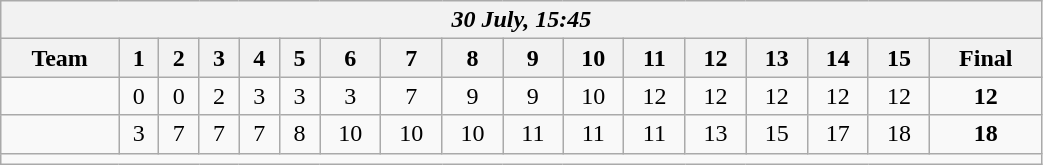<table class=wikitable style="text-align:center; width: 55%">
<tr>
<th colspan=17><em>30 July, 15:45</em></th>
</tr>
<tr>
<th>Team</th>
<th>1</th>
<th>2</th>
<th>3</th>
<th>4</th>
<th>5</th>
<th>6</th>
<th>7</th>
<th>8</th>
<th>9</th>
<th>10</th>
<th>11</th>
<th>12</th>
<th>13</th>
<th>14</th>
<th>15</th>
<th>Final</th>
</tr>
<tr>
<td align=left></td>
<td>0</td>
<td>0</td>
<td>2</td>
<td>3</td>
<td>3</td>
<td>3</td>
<td>7</td>
<td>9</td>
<td>9</td>
<td>10</td>
<td>12</td>
<td>12</td>
<td>12</td>
<td>12</td>
<td>12</td>
<td><strong>12</strong></td>
</tr>
<tr>
<td align=left><strong></strong></td>
<td>3</td>
<td>7</td>
<td>7</td>
<td>7</td>
<td>8</td>
<td>10</td>
<td>10</td>
<td>10</td>
<td>11</td>
<td>11</td>
<td>11</td>
<td>13</td>
<td>15</td>
<td>17</td>
<td>18</td>
<td><strong>18</strong></td>
</tr>
<tr>
<td colspan=17></td>
</tr>
</table>
